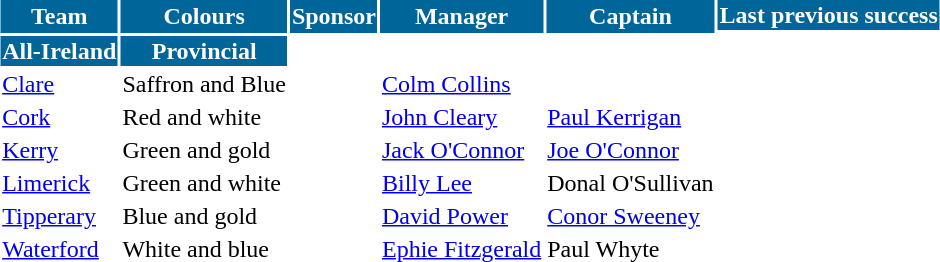<table cellpadding="1" style="margin:auto;">
<tr style="background:#069; color:white;">
<th rowspan="2">Team</th>
<th rowspan="2">Colours</th>
<th rowspan="2">Sponsor</th>
<th rowspan="2">Manager</th>
<th rowspan="2">Captain</th>
<th colspan="2">Last previous success</th>
</tr>
<tr>
</tr>
<tr style="background:#069; color:white;">
<th>All-Ireland</th>
<th>Provincial</th>
</tr>
<tr>
<td><a href='#'>Clare</a></td>
<td> Saffron and Blue</td>
<td></td>
<td><a href='#'>Colm Collins</a></td>
<td></td>
<td></td>
<td></td>
</tr>
<tr>
<td><a href='#'>Cork</a></td>
<td> Red and white</td>
<td></td>
<td><a href='#'>John Cleary</a></td>
<td><a href='#'>Paul Kerrigan</a></td>
<td></td>
<td></td>
</tr>
<tr>
<td><a href='#'>Kerry</a></td>
<td> Green and gold</td>
<td></td>
<td><a href='#'>Jack O'Connor</a></td>
<td><a href='#'>Joe O'Connor</a></td>
<td></td>
<td></td>
</tr>
<tr>
<td><a href='#'>Limerick</a></td>
<td> Green and white</td>
<td></td>
<td><a href='#'>Billy Lee</a></td>
<td>Donal O'Sullivan</td>
<td></td>
<td></td>
</tr>
<tr>
<td><a href='#'>Tipperary</a></td>
<td> Blue and gold</td>
<td></td>
<td><a href='#'>David Power</a></td>
<td><a href='#'>Conor Sweeney</a></td>
<td></td>
<td></td>
</tr>
<tr>
<td><a href='#'>Waterford</a></td>
<td> White and blue</td>
<td></td>
<td><a href='#'>Ephie Fitzgerald</a></td>
<td>Paul Whyte</td>
<td></td>
<td></td>
</tr>
</table>
